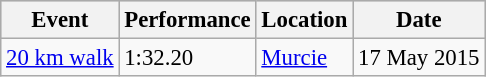<table class="wikitable" style="border-collapse: collapse; font-size: 95%;">
<tr bgcolor="#cccccc">
<th scope=col>Event</th>
<th scope=col>Performance</th>
<th scope=col>Location</th>
<th scope=col>Date</th>
</tr>
<tr>
<td><a href='#'>20 km walk</a></td>
<td>1:32.20</td>
<td><a href='#'>Murcie</a></td>
<td>17 May 2015</td>
</tr>
</table>
